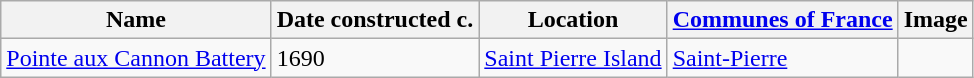<table class="wikitable sortable">
<tr>
<th>Name</th>
<th>Date constructed  c.</th>
<th>Location</th>
<th><a href='#'>Communes of France</a></th>
<th>Image</th>
</tr>
<tr>
<td><a href='#'>Pointe aux Cannon Battery</a></td>
<td>1690</td>
<td><a href='#'>Saint Pierre Island</a></td>
<td><a href='#'>Saint-Pierre</a></td>
<td></td>
</tr>
</table>
